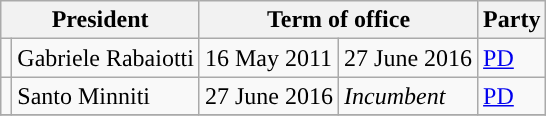<table class="wikitable">
<tr>
<th colspan="2">President</th>
<th colspan="2">Term of office</th>
<th>Party</th>
</tr>
<tr>
<td style="background-color: "></td>
<td>Gabriele Rabaiotti</td>
<td>16 May 2011</td>
<td>27 June 2016</td>
<td><a href='#'>PD</a></td>
</tr>
<tr>
<td style="background-color: "></td>
<td>Santo Minniti</td>
<td>27 June 2016</td>
<td><em>Incumbent</em></td>
<td><a href='#'>PD</a></td>
</tr>
<tr>
</tr>
</table>
